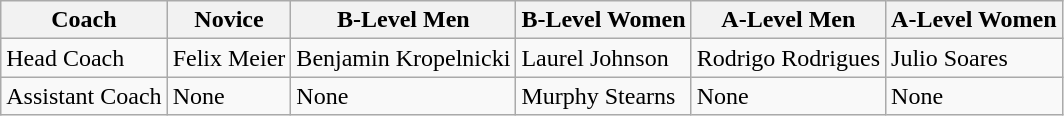<table class="wikitable">
<tr>
<th>Coach</th>
<th>Novice</th>
<th>B-Level Men</th>
<th>B-Level Women</th>
<th>A-Level Men</th>
<th>A-Level Women</th>
</tr>
<tr>
<td>Head Coach</td>
<td>Felix Meier</td>
<td>Benjamin Kropelnicki</td>
<td>Laurel Johnson</td>
<td>Rodrigo Rodrigues</td>
<td>Julio Soares</td>
</tr>
<tr>
<td>Assistant Coach</td>
<td>None</td>
<td>None</td>
<td>Murphy Stearns</td>
<td>None</td>
<td>None</td>
</tr>
</table>
